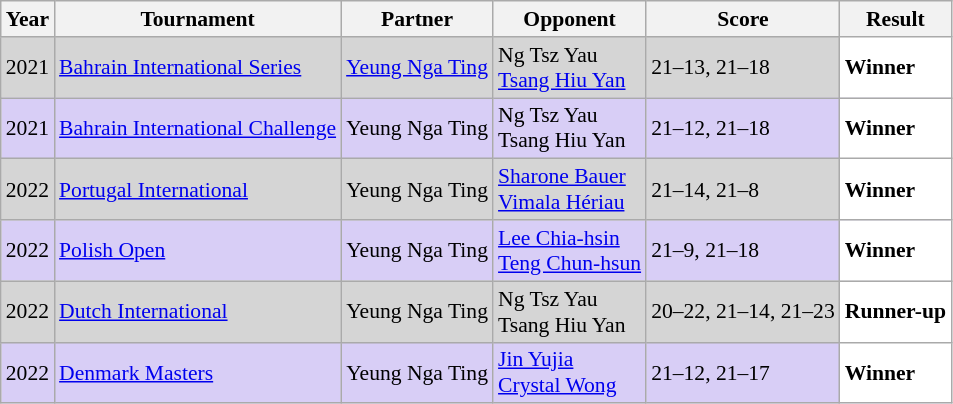<table class="sortable wikitable" style="font-size: 90%;">
<tr>
<th>Year</th>
<th>Tournament</th>
<th>Partner</th>
<th>Opponent</th>
<th>Score</th>
<th>Result</th>
</tr>
<tr style="background:#D5D5D5">
<td align="center">2021</td>
<td align="left"><a href='#'>Bahrain International Series</a></td>
<td align="left"> <a href='#'>Yeung Nga Ting</a></td>
<td align="left"> Ng Tsz Yau<br> <a href='#'>Tsang Hiu Yan</a></td>
<td align="left">21–13, 21–18</td>
<td style="text-align:left; background:white"> <strong>Winner</strong></td>
</tr>
<tr style="background:#D8CEF6">
<td align="center">2021</td>
<td align="left"><a href='#'>Bahrain International Challenge</a></td>
<td align="left"> Yeung Nga Ting</td>
<td align="left"> Ng Tsz Yau<br> Tsang Hiu Yan</td>
<td align="left">21–12, 21–18</td>
<td style="text-align:left; background:white"> <strong>Winner</strong></td>
</tr>
<tr style="background:#D5D5D5">
<td align="center">2022</td>
<td align="left"><a href='#'>Portugal International</a></td>
<td align="left"> Yeung Nga Ting</td>
<td align="left"> <a href='#'>Sharone Bauer</a><br> <a href='#'>Vimala Hériau</a></td>
<td align="left">21–14, 21–8</td>
<td style="text-align:left; background:white"> <strong>Winner</strong></td>
</tr>
<tr style="background:#D8CEF6">
<td align="center">2022</td>
<td align="left"><a href='#'>Polish Open</a></td>
<td align="left"> Yeung Nga Ting</td>
<td align="left"> <a href='#'>Lee Chia-hsin</a><br> <a href='#'>Teng Chun-hsun</a></td>
<td align="left">21–9, 21–18</td>
<td style="text-align:left; background:white"> <strong>Winner</strong></td>
</tr>
<tr style="background:#D5D5D5">
<td align="center">2022</td>
<td align="left"><a href='#'>Dutch International</a></td>
<td align="left"> Yeung Nga Ting</td>
<td align="left"> Ng Tsz Yau<br> Tsang Hiu Yan</td>
<td align="left">20–22, 21–14, 21–23</td>
<td style="text-align:left; background:white"> <strong>Runner-up</strong></td>
</tr>
<tr style="background:#D8CEF6">
<td align="center">2022</td>
<td align="left"><a href='#'>Denmark Masters</a></td>
<td align="left"> Yeung Nga Ting</td>
<td align="left"> <a href='#'>Jin Yujia</a><br> <a href='#'>Crystal Wong</a></td>
<td align="left">21–12, 21–17</td>
<td style="text-align:left; background:white"> <strong>Winner</strong></td>
</tr>
</table>
